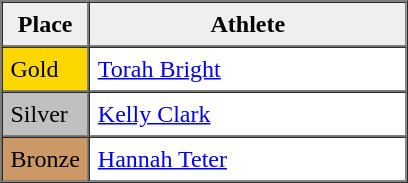<table border=1 cellpadding=5 cellspacing=0>
<tr>
<th style="background:#efefef;" width="20">Place</th>
<th style="background:#efefef;" width="200">Athlete</th>
</tr>
<tr align=left>
<td style="background:gold;">Gold</td>
<td><a href='#'>Torah Bright</a></td>
</tr>
<tr align=left>
<td style="background:silver;">Silver</td>
<td><a href='#'>Kelly Clark</a></td>
</tr>
<tr align=left>
<td style="background:#CC9966;">Bronze</td>
<td><a href='#'>Hannah Teter</a></td>
</tr>
</table>
